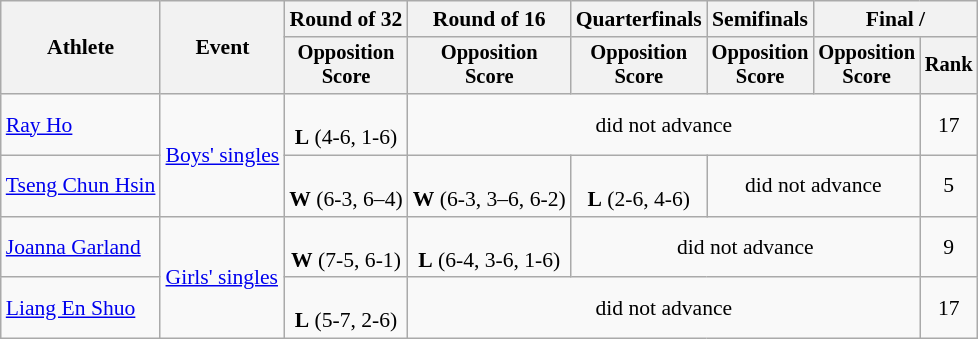<table class=wikitable style="font-size:90%">
<tr>
<th rowspan=2>Athlete</th>
<th rowspan=2>Event</th>
<th>Round of 32</th>
<th>Round of 16</th>
<th>Quarterfinals</th>
<th>Semifinals</th>
<th colspan=2>Final / </th>
</tr>
<tr style="font-size:95%">
<th>Opposition<br>Score</th>
<th>Opposition<br>Score</th>
<th>Opposition<br>Score</th>
<th>Opposition<br>Score</th>
<th>Opposition<br>Score</th>
<th>Rank</th>
</tr>
<tr align=center>
<td align=left><a href='#'>Ray Ho</a></td>
<td rowspan=2 align=left><a href='#'>Boys' singles</a></td>
<td><br><strong>L</strong> (4-6, 1-6)</td>
<td colspan=4>did not advance</td>
<td>17</td>
</tr>
<tr align=center>
<td align=left><a href='#'>Tseng Chun Hsin</a></td>
<td><br><strong>W</strong> (6-3, 6–4)</td>
<td><br><strong>W</strong> (6-3, 3–6, 6-2)</td>
<td><br><strong>L</strong> (2-6, 4-6)</td>
<td colspan=2>did not advance</td>
<td>5</td>
</tr>
<tr align=center>
<td align=left><a href='#'>Joanna Garland</a></td>
<td rowspan=2 align=left><a href='#'>Girls' singles</a></td>
<td><br><strong>W</strong> (7-5, 6-1)</td>
<td><br><strong>L</strong> (6-4, 3-6, 1-6)</td>
<td colspan=3>did not advance</td>
<td>9</td>
</tr>
<tr align=center>
<td align=left><a href='#'>Liang En Shuo</a></td>
<td><br><strong>L</strong> (5-7, 2-6)</td>
<td colspan=4>did not advance</td>
<td>17</td>
</tr>
</table>
